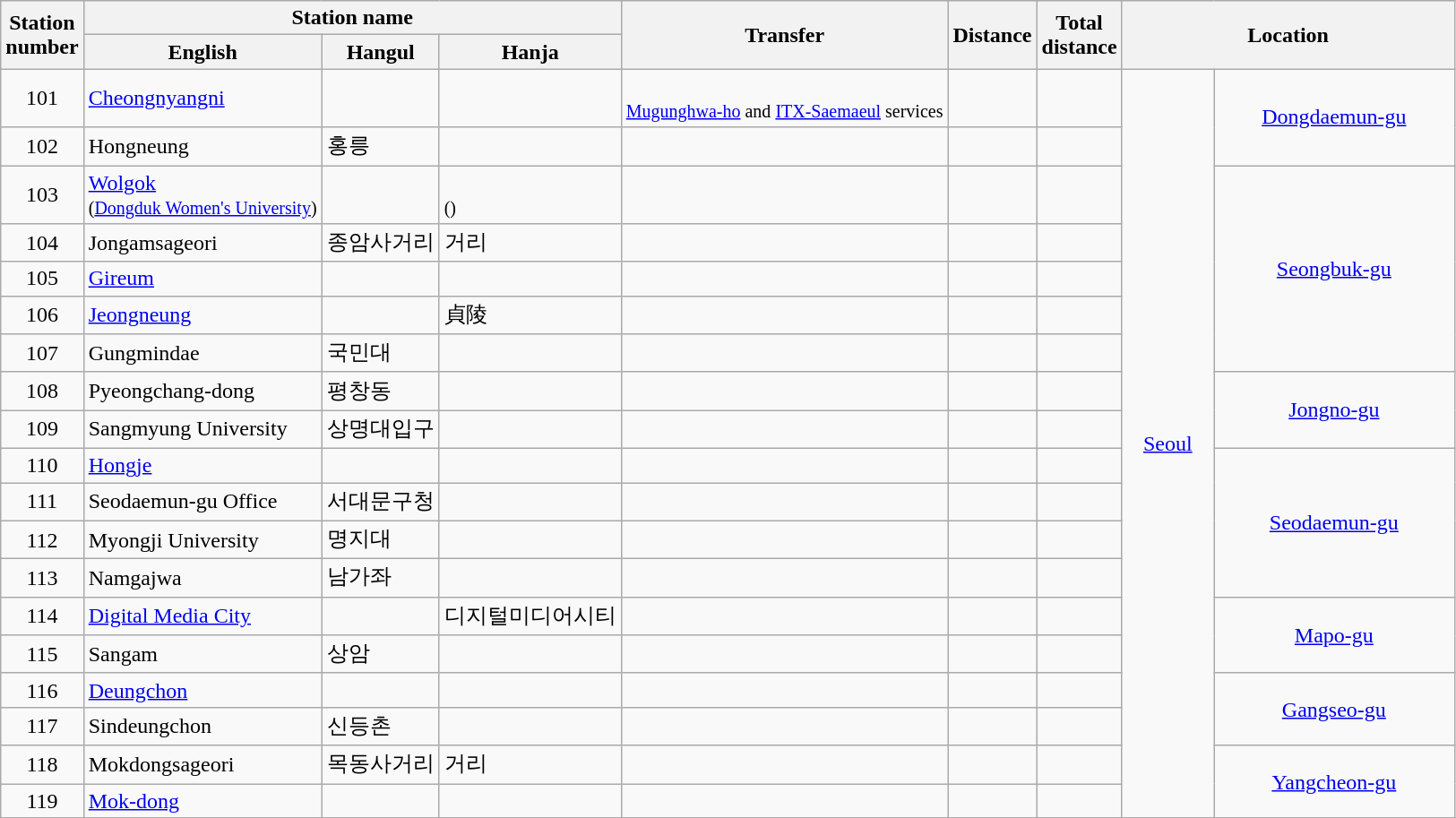<table class="wikitable plainrowheaders nowrap" style="table-layout:fixed">
<tr>
<th scope="col" rowspan="2">Station<br>number</th>
<th scope="col" colspan="3">Station name</th>
<th scope="col" rowspan="2">Transfer</th>
<th scope="col" rowspan="2">Distance</th>
<th scope="col" rowspan="2">Total<br>distance</th>
<th scope="col" rowspan="2" colspan="2" style="width:15em">Location</th>
</tr>
<tr>
<th scope="col">English</th>
<th scope="col">Hangul</th>
<th scope="col">Hanja</th>
</tr>
<tr>
<td style="text-align:center">101</td>
<td><a href='#'>Cheongnyangni</a></td>
<td></td>
<td></td>
<td>   <br> <small><a href='#'>Mugunghwa-ho</a> and <a href='#'>ITX-Saemaeul</a> services</small><br></td>
<td></td>
<td></td>
<td rowspan="19" style="text-align:center"><a href='#'>Seoul</a></td>
<td rowspan="2" style="text-align:center"><a href='#'>Dongdaemun-gu</a></td>
</tr>
<tr>
<td style="text-align:center">102</td>
<td>Hongneung</td>
<td>홍릉</td>
<td></td>
<td></td>
<td></td>
<td></td>
</tr>
<tr>
<td style="text-align:center">103</td>
<td><a href='#'>Wolgok</a><br><small>(<a href='#'>Dongduk Women's University</a>)</small></td>
<td></td>
<td><br><small>()</small></td>
<td></td>
<td></td>
<td></td>
<td rowspan="5" style="text-align:center"><a href='#'>Seongbuk-gu</a></td>
</tr>
<tr>
<td style="text-align:center">104</td>
<td>Jongamsageori</td>
<td>종암사거리</td>
<td>거리</td>
<td></td>
<td></td>
<td></td>
</tr>
<tr>
<td style="text-align:center">105</td>
<td><a href='#'>Gireum</a></td>
<td></td>
<td></td>
<td></td>
<td></td>
<td></td>
</tr>
<tr>
<td style="text-align:center">106</td>
<td><a href='#'>Jeongneung</a></td>
<td></td>
<td>貞陵</td>
<td></td>
<td></td>
<td></td>
</tr>
<tr>
<td style="text-align:center">107</td>
<td>Gungmindae</td>
<td>국민대</td>
<td></td>
<td></td>
<td></td>
<td></td>
</tr>
<tr>
<td style="text-align:center">108</td>
<td>Pyeongchang-dong</td>
<td>평창동</td>
<td></td>
<td></td>
<td></td>
<td></td>
<td rowspan="2" style="text-align:center"><a href='#'>Jongno-gu</a></td>
</tr>
<tr>
<td style="text-align:center">109</td>
<td>Sangmyung University</td>
<td>상명대입구</td>
<td></td>
<td></td>
<td></td>
<td></td>
</tr>
<tr>
<td style="text-align:center">110</td>
<td><a href='#'>Hongje</a></td>
<td></td>
<td></td>
<td></td>
<td></td>
<td></td>
<td rowspan="4" style="text-align:center"><a href='#'>Seodaemun-gu</a></td>
</tr>
<tr>
<td style="text-align:center">111</td>
<td>Seodaemun-gu Office</td>
<td>서대문구청</td>
<td></td>
<td></td>
<td></td>
<td></td>
</tr>
<tr>
<td style="text-align:center">112</td>
<td>Myongji University</td>
<td>명지대</td>
<td></td>
<td></td>
<td></td>
<td></td>
</tr>
<tr>
<td style="text-align:center">113</td>
<td>Namgajwa</td>
<td>남가좌</td>
<td></td>
<td></td>
<td></td>
<td></td>
</tr>
<tr>
<td style="text-align:center">114</td>
<td><a href='#'>Digital Media City</a></td>
<td></td>
<td>디지털미디어시티</td>
<td>  </td>
<td></td>
<td></td>
<td rowspan="2" style="text-align:center"><a href='#'>Mapo-gu</a></td>
</tr>
<tr>
<td style="text-align:center">115</td>
<td>Sangam</td>
<td>상암</td>
<td></td>
<td></td>
<td></td>
<td></td>
</tr>
<tr>
<td style="text-align:center">116</td>
<td><a href='#'>Deungchon</a></td>
<td></td>
<td></td>
<td></td>
<td></td>
<td></td>
<td rowspan="2" style="text-align:center"><a href='#'>Gangseo-gu</a></td>
</tr>
<tr>
<td style="text-align:center">117</td>
<td>Sindeungchon</td>
<td>신등촌</td>
<td></td>
<td></td>
<td></td>
<td></td>
</tr>
<tr>
<td style="text-align:center">118</td>
<td>Mokdongsageori</td>
<td>목동사거리</td>
<td>거리</td>
<td></td>
<td></td>
<td></td>
<td rowspan="2" style="text-align:center"><a href='#'>Yangcheon-gu</a></td>
</tr>
<tr>
<td style="text-align:center">119</td>
<td><a href='#'>Mok-dong</a></td>
<td></td>
<td></td>
<td></td>
<td></td>
<td></td>
</tr>
<tr>
</tr>
</table>
